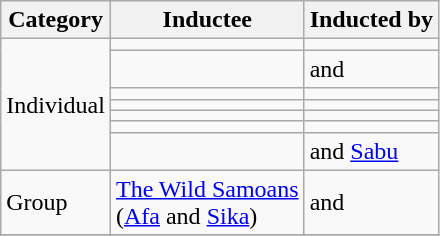<table class="wikitable">
<tr>
<th>Category</th>
<th>Inductee</th>
<th>Inducted by</th>
</tr>
<tr>
<td rowspan="7">Individual</td>
<td></td>
<td></td>
</tr>
<tr>
<td><strong></strong></td>
<td> and </td>
</tr>
<tr>
<td></td>
<td></td>
</tr>
<tr>
<td></td>
<td></td>
</tr>
<tr>
<td></td>
<td></td>
</tr>
<tr>
<td></td>
<td></td>
</tr>
<tr>
<td></td>
<td> and <a href='#'>Sabu</a></td>
</tr>
<tr>
<td>Group</td>
<td><a href='#'>The Wild Samoans</a><br>(<a href='#'>Afa</a> and <a href='#'>Sika</a>)</td>
<td> and </td>
</tr>
<tr>
</tr>
</table>
